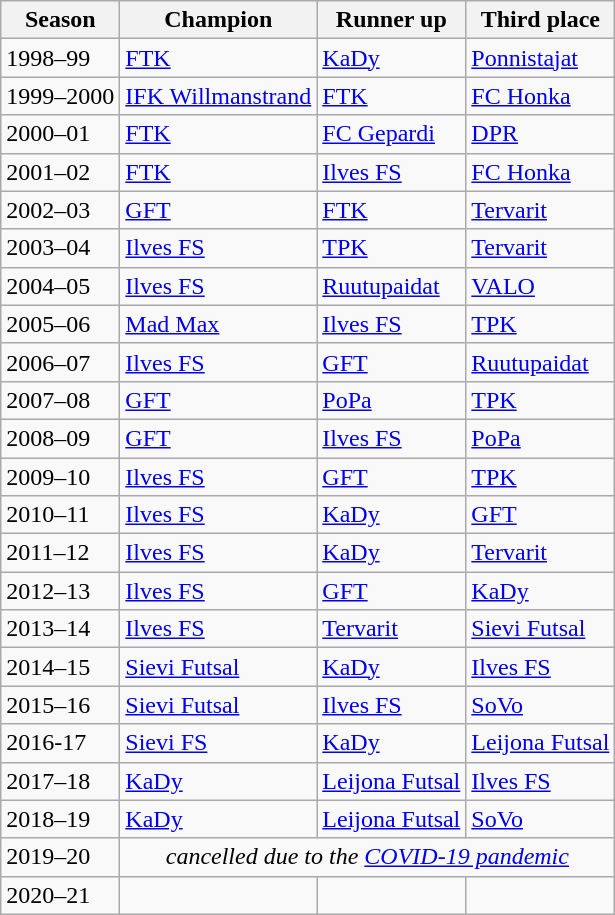<table class="wikitable sortable" style="margin: 0;">
<tr>
<th>Season</th>
<th>Champion</th>
<th>Runner up</th>
<th>Third place</th>
</tr>
<tr>
<td>1998–99</td>
<td><a href='#'>FTK</a></td>
<td><a href='#'>KaDy</a></td>
<td><a href='#'>Ponnistajat</a></td>
</tr>
<tr>
<td>1999–2000</td>
<td><a href='#'>IFK Willmanstrand</a></td>
<td><a href='#'>FTK</a></td>
<td><a href='#'>FC Honka</a></td>
</tr>
<tr>
<td>2000–01</td>
<td><a href='#'>FTK</a></td>
<td><a href='#'>FC Gepardi</a></td>
<td><a href='#'>DPR</a></td>
</tr>
<tr>
<td>2001–02</td>
<td><a href='#'>FTK</a></td>
<td><a href='#'>Ilves FS</a></td>
<td><a href='#'>FC Honka</a></td>
</tr>
<tr>
<td>2002–03</td>
<td><a href='#'>GFT</a></td>
<td><a href='#'>FTK</a></td>
<td><a href='#'>Tervarit</a></td>
</tr>
<tr>
<td>2003–04</td>
<td><a href='#'>Ilves FS</a></td>
<td><a href='#'>TPK</a></td>
<td><a href='#'>Tervarit</a></td>
</tr>
<tr>
<td>2004–05</td>
<td><a href='#'>Ilves FS</a></td>
<td><a href='#'>Ruutupaidat</a></td>
<td><a href='#'>VALO</a></td>
</tr>
<tr>
<td>2005–06</td>
<td><a href='#'>Mad Max</a></td>
<td><a href='#'>Ilves FS</a></td>
<td><a href='#'>TPK</a></td>
</tr>
<tr>
<td>2006–07</td>
<td><a href='#'>Ilves FS</a></td>
<td><a href='#'>GFT</a></td>
<td><a href='#'>Ruutupaidat</a></td>
</tr>
<tr>
<td>2007–08</td>
<td><a href='#'>GFT</a></td>
<td><a href='#'>PoPa</a></td>
<td><a href='#'>TPK</a></td>
</tr>
<tr>
<td>2008–09</td>
<td><a href='#'>GFT</a></td>
<td><a href='#'>Ilves FS</a></td>
<td><a href='#'>PoPa</a></td>
</tr>
<tr>
<td>2009–10</td>
<td><a href='#'>Ilves FS</a></td>
<td><a href='#'>GFT</a></td>
<td><a href='#'>TPK</a></td>
</tr>
<tr>
<td>2010–11</td>
<td><a href='#'>Ilves FS</a></td>
<td><a href='#'>KaDy</a></td>
<td><a href='#'>GFT</a></td>
</tr>
<tr>
<td>2011–12</td>
<td><a href='#'>Ilves FS</a></td>
<td><a href='#'>KaDy</a></td>
<td><a href='#'>Tervarit</a></td>
</tr>
<tr>
<td>2012–13</td>
<td><a href='#'>Ilves FS</a></td>
<td><a href='#'>GFT</a></td>
<td><a href='#'>KaDy</a></td>
</tr>
<tr>
<td>2013–14</td>
<td><a href='#'>Ilves FS</a></td>
<td><a href='#'>Tervarit</a></td>
<td><a href='#'>Sievi Futsal</a></td>
</tr>
<tr>
<td>2014–15</td>
<td><a href='#'>Sievi Futsal</a></td>
<td><a href='#'>KaDy</a></td>
<td><a href='#'>Ilves FS</a></td>
</tr>
<tr>
<td>2015–16</td>
<td><a href='#'>Sievi Futsal</a></td>
<td><a href='#'>Ilves FS</a></td>
<td><a href='#'>SoVo</a></td>
</tr>
<tr>
<td>2016-17</td>
<td><a href='#'>Sievi FS</a></td>
<td><a href='#'>KaDy</a></td>
<td><a href='#'>Leijona Futsal</a></td>
</tr>
<tr>
<td>2017–18</td>
<td><a href='#'>KaDy</a></td>
<td><a href='#'>Leijona Futsal</a></td>
<td><a href='#'>Ilves FS</a></td>
</tr>
<tr>
<td>2018–19</td>
<td><a href='#'>KaDy</a></td>
<td><a href='#'>Leijona Futsal</a></td>
<td><a href='#'>SoVo</a></td>
</tr>
<tr>
<td>2019–20</td>
<td align=center colspan="3"><em>cancelled due to the <a href='#'>COVID-19 pandemic</a></em></td>
</tr>
<tr>
<td>2020–21</td>
<td></td>
<td></td>
<td></td>
</tr>
</table>
